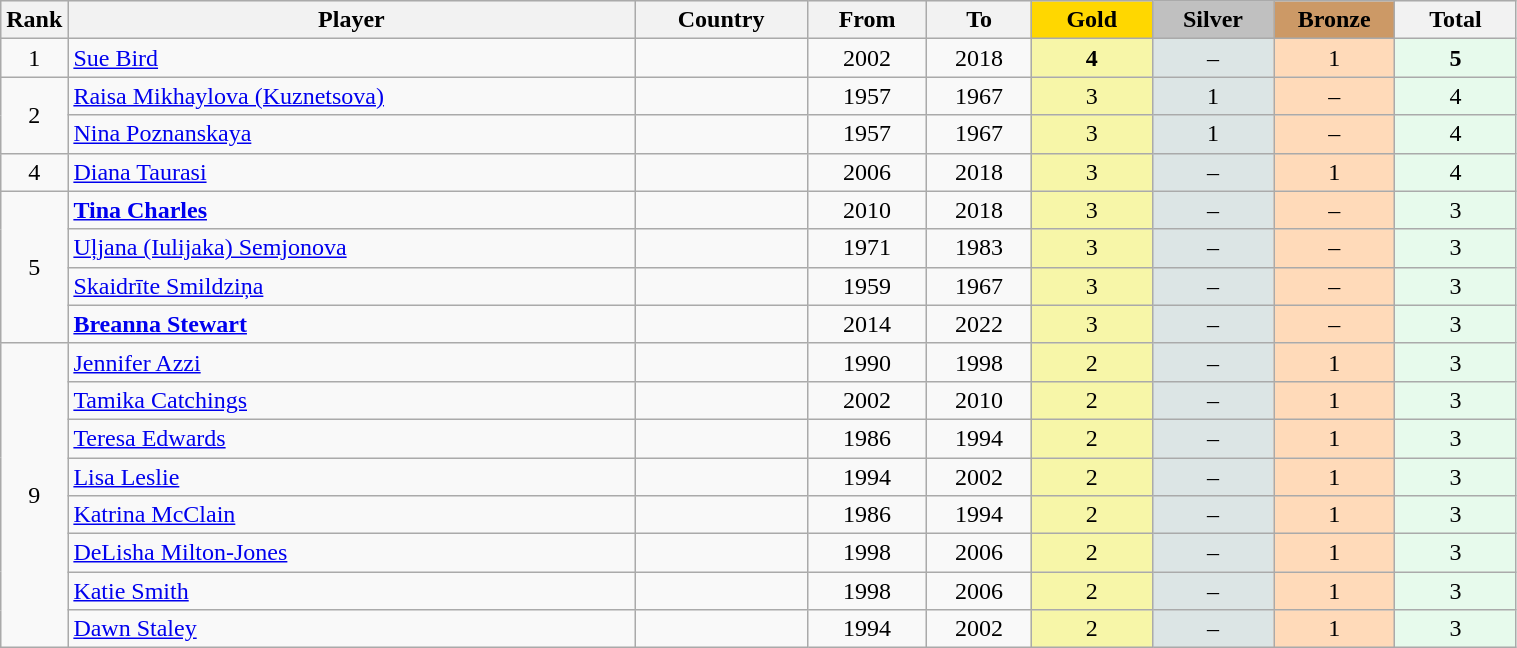<table class="wikitable plainrowheaders" width=80% style="text-align:center;">
<tr style="background-color:#EDEDED;">
<th class="hintergrundfarbe5" style="width:1em">Rank</th>
<th class="hintergrundfarbe5">Player</th>
<th class="hintergrundfarbe5">Country</th>
<th class="hintergrundfarbe5">From</th>
<th class="hintergrundfarbe5">To</th>
<th style="background:    gold; width:8%">Gold</th>
<th style="background:  silver; width:8%">Silver</th>
<th style="background: #CC9966; width:8%">Bronze</th>
<th class="hintergrundfarbe5" style="width:8%">Total</th>
</tr>
<tr>
<td>1</td>
<td align="left"><a href='#'>Sue Bird</a></td>
<td align="left"></td>
<td>2002</td>
<td>2018</td>
<td bgcolor="#f7f6a8"><strong>4</strong></td>
<td bgcolor="#dce5e5">–</td>
<td bgcolor="#ffdab9">1</td>
<td bgcolor="#e7faec"><strong>5</strong></td>
</tr>
<tr align="center">
<td rowspan="2">2</td>
<td align="left"><a href='#'>Raisa Mikhaylova (Kuznetsova)</a></td>
<td align="left"></td>
<td>1957</td>
<td>1967</td>
<td bgcolor="#f7f6a8">3</td>
<td bgcolor="#dce5e5">1</td>
<td bgcolor="#ffdab9">–</td>
<td bgcolor="#e7faec">4</td>
</tr>
<tr align="center">
<td align="left"><a href='#'>Nina Poznanskaya</a></td>
<td align="left"></td>
<td>1957</td>
<td>1967</td>
<td bgcolor="#f7f6a8">3</td>
<td bgcolor="#dce5e5">1</td>
<td bgcolor="#ffdab9">–</td>
<td bgcolor="#e7faec">4</td>
</tr>
<tr align="center">
<td>4</td>
<td align="left"><a href='#'>Diana Taurasi</a></td>
<td align="left"></td>
<td>2006</td>
<td>2018</td>
<td bgcolor="#f7f6a8">3</td>
<td bgcolor="#dce5e5">–</td>
<td bgcolor="#ffdab9">1</td>
<td bgcolor="#e7faec">4</td>
</tr>
<tr align="center">
<td rowspan="4">5</td>
<td align="left"><strong><a href='#'>Tina Charles</a></strong></td>
<td align="left"></td>
<td>2010</td>
<td>2018</td>
<td bgcolor="#f7f6a8">3</td>
<td bgcolor="#dce5e5">–</td>
<td bgcolor="#ffdab9">–</td>
<td bgcolor="#e7faec">3</td>
</tr>
<tr align="center">
<td align="left"><a href='#'>Uļjana (Iulijaka) Semjonova</a></td>
<td align="left"></td>
<td>1971</td>
<td>1983</td>
<td bgcolor="#f7f6a8">3</td>
<td bgcolor="#dce5e5">–</td>
<td bgcolor="#ffdab9">–</td>
<td bgcolor="#e7faec">3</td>
</tr>
<tr align="center">
<td align="left"><a href='#'>Skaidrīte Smildziņa</a></td>
<td align="left"></td>
<td>1959</td>
<td>1967</td>
<td bgcolor="#f7f6a8">3</td>
<td bgcolor="#dce5e5">–</td>
<td bgcolor="#ffdab9">–</td>
<td bgcolor="#e7faec">3</td>
</tr>
<tr align="center">
<td align="left"><strong><a href='#'>Breanna Stewart</a></strong></td>
<td align="left"></td>
<td>2014</td>
<td>2022</td>
<td bgcolor="#f7f6a8">3</td>
<td bgcolor="#dce5e5">–</td>
<td bgcolor="#ffdab9">–</td>
<td bgcolor="#e7faec">3</td>
</tr>
<tr align="center">
<td rowspan="8">9</td>
<td align="left"><a href='#'>Jennifer Azzi</a></td>
<td align="left"></td>
<td>1990</td>
<td>1998</td>
<td bgcolor="#f7f6a8">2</td>
<td bgcolor="#dce5e5">–</td>
<td bgcolor="#ffdab9">1</td>
<td bgcolor="#e7faec">3</td>
</tr>
<tr align="center">
<td align="left"><a href='#'>Tamika Catchings</a></td>
<td align="left"></td>
<td>2002</td>
<td>2010</td>
<td bgcolor="#f7f6a8">2</td>
<td bgcolor="#dce5e5">–</td>
<td bgcolor="#ffdab9">1</td>
<td bgcolor="#e7faec">3</td>
</tr>
<tr align="center">
<td align="left"><a href='#'>Teresa Edwards</a></td>
<td align="left"></td>
<td>1986</td>
<td>1994</td>
<td bgcolor="#f7f6a8">2</td>
<td bgcolor="#dce5e5">–</td>
<td bgcolor="#ffdab9">1</td>
<td bgcolor="#e7faec">3</td>
</tr>
<tr align="center">
<td align="left"><a href='#'>Lisa Leslie</a></td>
<td align="left"></td>
<td>1994</td>
<td>2002</td>
<td bgcolor="#f7f6a8">2</td>
<td bgcolor="#dce5e5">–</td>
<td bgcolor="#ffdab9">1</td>
<td bgcolor="#e7faec">3</td>
</tr>
<tr align="center">
<td align="left"><a href='#'>Katrina McClain</a></td>
<td align="left"></td>
<td>1986</td>
<td>1994</td>
<td bgcolor="#f7f6a8">2</td>
<td bgcolor="#dce5e5">–</td>
<td bgcolor="#ffdab9">1</td>
<td bgcolor="#e7faec">3</td>
</tr>
<tr align="center">
<td align="left"><a href='#'>DeLisha Milton-Jones</a></td>
<td align="left"></td>
<td>1998</td>
<td>2006</td>
<td bgcolor="#f7f6a8">2</td>
<td bgcolor="#dce5e5">–</td>
<td bgcolor="#ffdab9">1</td>
<td bgcolor="#e7faec">3</td>
</tr>
<tr align="center">
<td align="left"><a href='#'>Katie Smith</a></td>
<td align="left"></td>
<td>1998</td>
<td>2006</td>
<td bgcolor="#f7f6a8">2</td>
<td bgcolor="#dce5e5">–</td>
<td bgcolor="#ffdab9">1</td>
<td bgcolor="#e7faec">3</td>
</tr>
<tr align="center">
<td align="left"><a href='#'>Dawn Staley</a></td>
<td align="left"></td>
<td>1994</td>
<td>2002</td>
<td bgcolor="#f7f6a8">2</td>
<td bgcolor="#dce5e5">–</td>
<td bgcolor="#ffdab9">1</td>
<td bgcolor="#e7faec">3</td>
</tr>
</table>
